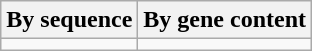<table class=wikitable>
<tr>
<th>By sequence</th>
<th>By gene content</th>
</tr>
<tr>
<td></td>
<td></td>
</tr>
</table>
